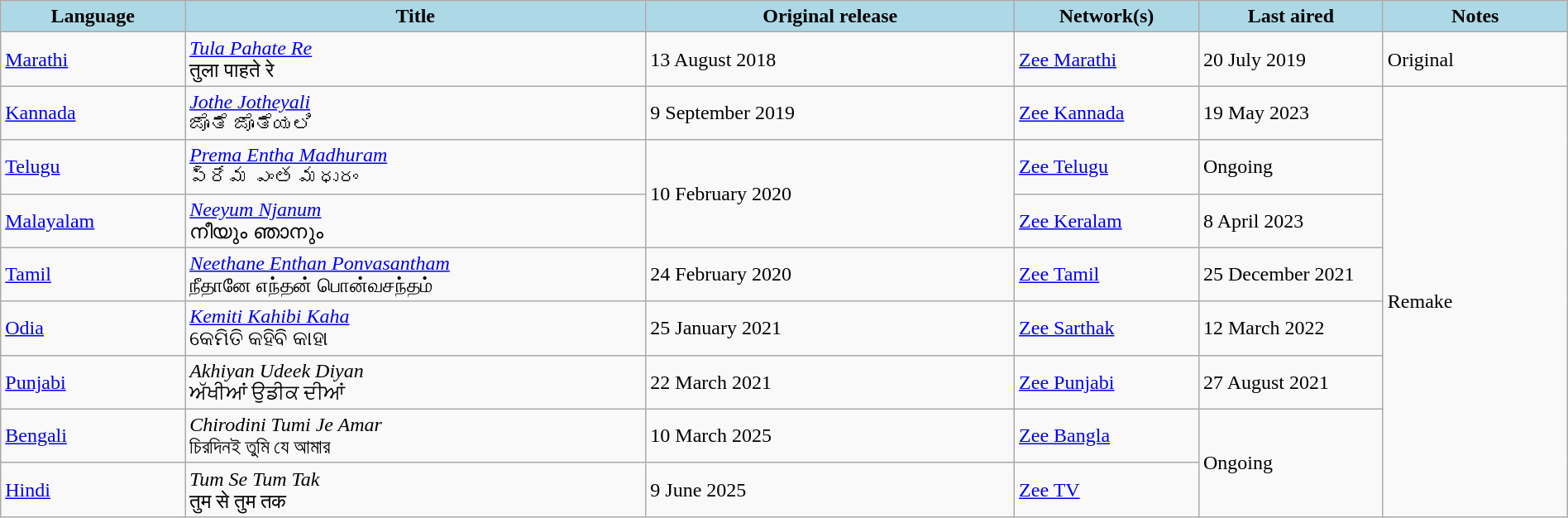<table class="wikitable" style="width: 100%; margin-right: 0;">
<tr>
<th style="background:LightBlue; width:10%;">Language</th>
<th style="background:LightBlue; width:25%;">Title</th>
<th style="background:LightBlue; width:20%;">Original release</th>
<th style="background:LightBlue; width:10%;">Network(s)</th>
<th style="background:LightBlue; width:10%;">Last aired</th>
<th style="background:LightBlue; width:10%;">Notes</th>
</tr>
<tr>
<td><a href='#'>Marathi</a></td>
<td><em><a href='#'>Tula Pahate Re</a></em> <br> तुला पाहते रे</td>
<td>13 August 2018</td>
<td><a href='#'>Zee Marathi</a></td>
<td>20 July 2019</td>
<td>Original</td>
</tr>
<tr>
<td><a href='#'>Kannada</a></td>
<td><em><a href='#'>Jothe Jotheyali</a></em> <br> ಜೊತೆ ಜೊತೆಯಲಿ</td>
<td>9 September 2019</td>
<td><a href='#'>Zee Kannada</a></td>
<td>19 May 2023</td>
<td rowspan="8">Remake</td>
</tr>
<tr>
<td><a href='#'>Telugu</a></td>
<td><em><a href='#'>Prema Entha Madhuram</a></em> <br> ప్రేమ ఎంత మధురం</td>
<td rowspan="2">10 February 2020</td>
<td><a href='#'>Zee Telugu</a></td>
<td>Ongoing</td>
</tr>
<tr>
<td><a href='#'>Malayalam</a></td>
<td><em><a href='#'>Neeyum Njanum</a></em> <br> നീയും ഞാനും</td>
<td><a href='#'>Zee Keralam</a></td>
<td>8 April 2023</td>
</tr>
<tr>
<td><a href='#'>Tamil</a></td>
<td><em><a href='#'>Neethane Enthan Ponvasantham</a></em> <br> நீதானே எந்தன் பொன்வசந்தம்</td>
<td>24 February 2020</td>
<td><a href='#'>Zee Tamil</a></td>
<td>25 December 2021</td>
</tr>
<tr>
<td><a href='#'>Odia</a></td>
<td><em><a href='#'>Kemiti Kahibi Kaha</a></em> <br> କେମିତି କହିବି କାହା</td>
<td>25 January 2021</td>
<td><a href='#'>Zee Sarthak</a></td>
<td>12 March 2022</td>
</tr>
<tr>
<td><a href='#'>Punjabi</a></td>
<td><em>Akhiyan Udeek Diyan</em> <br> ਅੱਖੀਆਂ ਉਡੀਕ ਦੀਆਂ</td>
<td>22 March 2021</td>
<td><a href='#'>Zee Punjabi</a></td>
<td>27 August 2021</td>
</tr>
<tr>
<td><a href='#'>Bengali</a></td>
<td><em>Chirodini Tumi Je Amar</em> <br> চিরদিনই তুমি যে আমার</td>
<td>10 March 2025</td>
<td><a href='#'>Zee Bangla</a></td>
<td rowspan="2">Ongoing</td>
</tr>
<tr>
<td><a href='#'>Hindi</a></td>
<td><em>Tum Se Tum Tak</em> <br> तुम से तुम तक</td>
<td>9 June 2025</td>
<td><a href='#'>Zee TV</a></td>
</tr>
</table>
